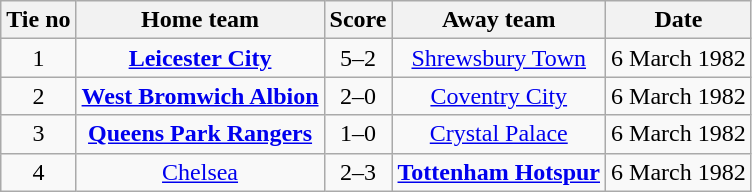<table class="wikitable" style="text-align: center">
<tr>
<th>Tie no</th>
<th>Home team</th>
<th>Score</th>
<th>Away team</th>
<th>Date</th>
</tr>
<tr>
<td>1</td>
<td><strong><a href='#'>Leicester City</a></strong></td>
<td>5–2</td>
<td><a href='#'>Shrewsbury Town</a></td>
<td>6 March 1982</td>
</tr>
<tr>
<td>2</td>
<td><strong><a href='#'>West Bromwich Albion</a></strong></td>
<td>2–0</td>
<td><a href='#'>Coventry City</a></td>
<td>6 March 1982</td>
</tr>
<tr>
<td>3</td>
<td><strong><a href='#'>Queens Park Rangers</a></strong></td>
<td>1–0</td>
<td><a href='#'>Crystal Palace</a></td>
<td>6 March 1982</td>
</tr>
<tr>
<td>4</td>
<td><a href='#'>Chelsea</a></td>
<td>2–3</td>
<td><strong><a href='#'>Tottenham Hotspur</a></strong></td>
<td>6 March 1982</td>
</tr>
</table>
